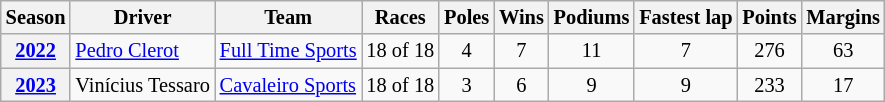<table class="wikitable" style="font-size:85%; text-align:center;">
<tr>
<th>Season</th>
<th>Driver</th>
<th>Team</th>
<th>Races</th>
<th>Poles</th>
<th>Wins</th>
<th>Podiums</th>
<th>Fastest lap</th>
<th>Points</th>
<th>Margins</th>
</tr>
<tr>
<th><a href='#'>2022</a></th>
<td align=left> <a href='#'>Pedro Clerot</a></td>
<td align=left> <a href='#'>Full Time Sports</a></td>
<td>18 of 18</td>
<td>4</td>
<td>7</td>
<td>11</td>
<td>7</td>
<td>276</td>
<td>63</td>
</tr>
<tr>
<th><a href='#'>2023</a></th>
<td align=left> Vinícius Tessaro</td>
<td align=left> <a href='#'>Cavaleiro Sports</a></td>
<td>18 of 18</td>
<td>3</td>
<td>6</td>
<td>9</td>
<td>9</td>
<td>233</td>
<td>17</td>
</tr>
</table>
